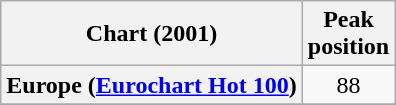<table class="wikitable sortable plainrowheaders" style="text-align:center">
<tr>
<th scope="col">Chart (2001)</th>
<th scope="col">Peak<br>position</th>
</tr>
<tr>
<th scope="row">Europe (<a href='#'>Eurochart Hot 100</a>)</th>
<td>88</td>
</tr>
<tr>
</tr>
<tr>
</tr>
<tr>
</tr>
<tr>
</tr>
</table>
